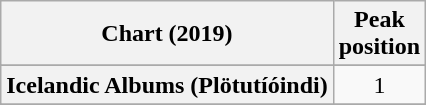<table class="wikitable sortable plainrowheaders" style="text-align:center">
<tr>
<th scope="col">Chart (2019)</th>
<th scope="col">Peak<br>position</th>
</tr>
<tr>
</tr>
<tr>
</tr>
<tr>
</tr>
<tr>
</tr>
<tr>
</tr>
<tr>
</tr>
<tr>
</tr>
<tr>
<th scope="row">Icelandic Albums (Plötutíóindi)</th>
<td>1</td>
</tr>
<tr>
</tr>
<tr>
</tr>
<tr>
</tr>
<tr>
</tr>
<tr>
</tr>
<tr>
</tr>
<tr>
</tr>
<tr>
</tr>
<tr>
</tr>
</table>
